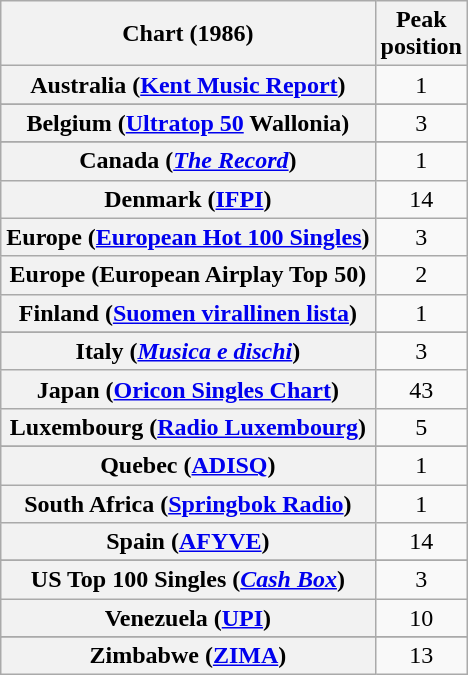<table class="wikitable sortable plainrowheaders" style="text-align:center">
<tr>
<th scope="col">Chart (1986)</th>
<th scope="col">Peak<br>position</th>
</tr>
<tr>
<th scope="row">Australia (<a href='#'>Kent Music Report</a>)</th>
<td>1</td>
</tr>
<tr>
</tr>
<tr>
</tr>
<tr>
<th scope="row">Belgium (<a href='#'>Ultratop 50</a> Wallonia)</th>
<td align="center">3</td>
</tr>
<tr>
</tr>
<tr>
<th scope="row">Canada (<em><a href='#'>The Record</a></em>)</th>
<td>1</td>
</tr>
<tr>
<th scope="row">Denmark (<a href='#'>IFPI</a>)</th>
<td>14</td>
</tr>
<tr>
<th scope="row">Europe (<a href='#'>European Hot 100 Singles</a>)</th>
<td>3</td>
</tr>
<tr>
<th scope="row">Europe (European Airplay Top 50)</th>
<td style="text-align:center;">2</td>
</tr>
<tr>
<th scope="row">Finland (<a href='#'>Suomen virallinen lista</a>)</th>
<td>1</td>
</tr>
<tr>
</tr>
<tr>
</tr>
<tr>
<th scope="row">Italy (<em><a href='#'>Musica e dischi</a></em>)</th>
<td>3</td>
</tr>
<tr>
<th scope="row">Japan (<a href='#'>Oricon Singles Chart</a>)</th>
<td>43</td>
</tr>
<tr>
<th scope="row">Luxembourg (<a href='#'>Radio Luxembourg</a>)</th>
<td align="center">5</td>
</tr>
<tr>
</tr>
<tr>
</tr>
<tr>
</tr>
<tr>
</tr>
<tr>
<th scope="row">Quebec (<a href='#'>ADISQ</a>)</th>
<td align="center">1</td>
</tr>
<tr>
<th scope="row">South Africa (<a href='#'>Springbok Radio</a>)</th>
<td>1</td>
</tr>
<tr>
<th scope="row">Spain (<a href='#'>AFYVE</a>)</th>
<td>14</td>
</tr>
<tr>
</tr>
<tr>
</tr>
<tr>
</tr>
<tr>
</tr>
<tr>
</tr>
<tr>
</tr>
<tr>
<th scope="row">US Top 100 Singles (<em><a href='#'>Cash Box</a></em>)</th>
<td>3</td>
</tr>
<tr>
<th scope="row">Venezuela (<a href='#'>UPI</a>)</th>
<td>10</td>
</tr>
<tr>
</tr>
<tr>
<th scope="row">Zimbabwe (<a href='#'>ZIMA</a>)</th>
<td>13</td>
</tr>
</table>
